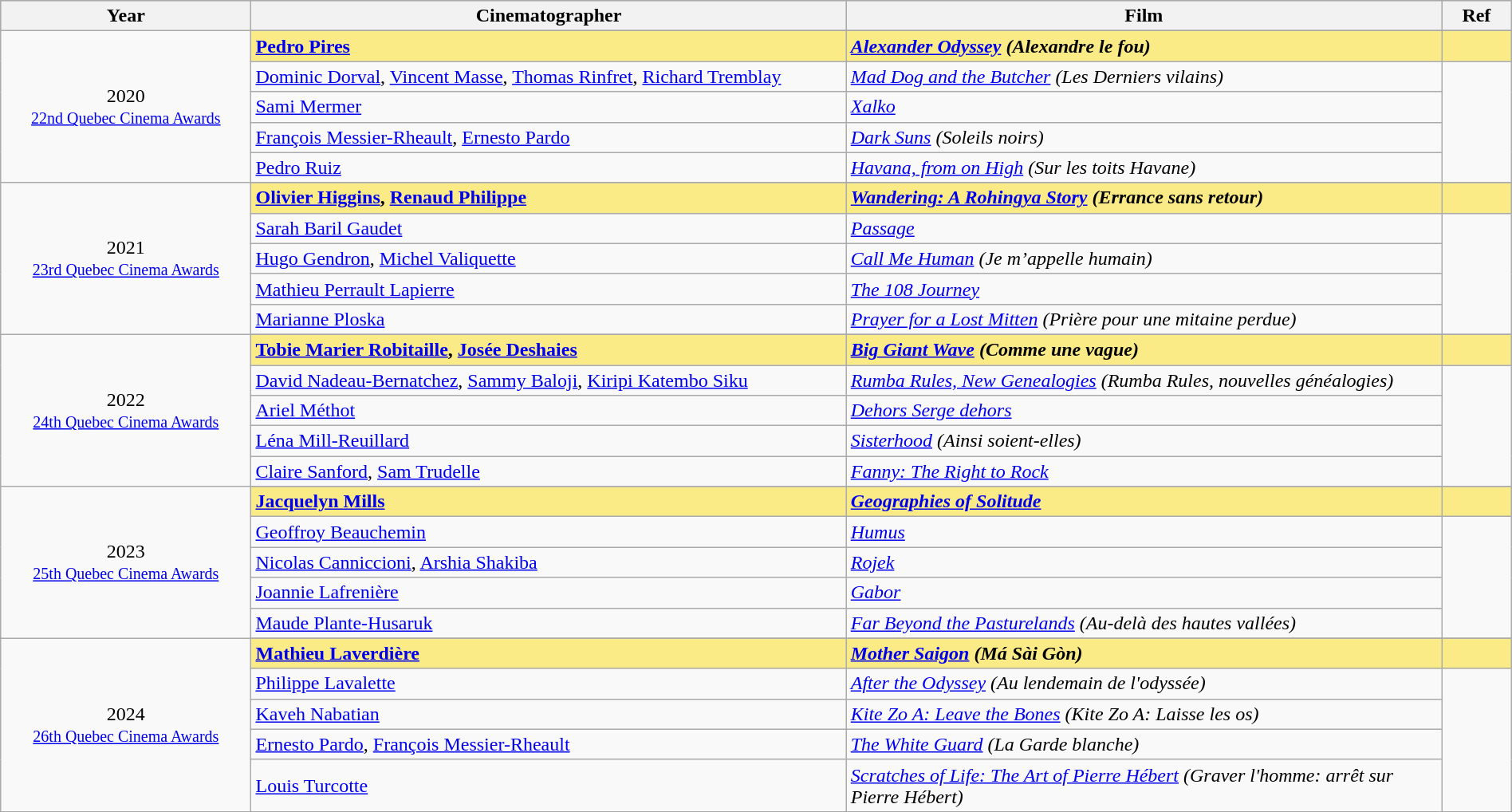<table class="wikitable" style="width:100%;">
<tr style="background:#bebebe;">
<th style="width:8%;">Year</th>
<th style="width:19%;">Cinematographer</th>
<th style="width:19%;">Film</th>
<th style="width:2%;">Ref</th>
</tr>
<tr>
<td rowspan="6" align="center">2020 <br> <small><a href='#'>22nd Quebec Cinema Awards</a></small></td>
</tr>
<tr style="background:#FAEB86">
<td><strong><a href='#'>Pedro Pires</a></strong></td>
<td><strong><em><a href='#'>Alexander Odyssey</a> (Alexandre le fou)</em></strong></td>
<td></td>
</tr>
<tr>
<td><a href='#'>Dominic Dorval</a>, <a href='#'>Vincent Masse</a>, <a href='#'>Thomas Rinfret</a>, <a href='#'>Richard Tremblay</a></td>
<td><em><a href='#'>Mad Dog and the Butcher</a> (Les Derniers vilains)</em></td>
<td rowspan=4></td>
</tr>
<tr>
<td><a href='#'>Sami Mermer</a></td>
<td><em><a href='#'>Xalko</a></em></td>
</tr>
<tr>
<td><a href='#'>François Messier-Rheault</a>, <a href='#'>Ernesto Pardo</a></td>
<td><em><a href='#'>Dark Suns</a> (Soleils noirs)</em></td>
</tr>
<tr>
<td><a href='#'>Pedro Ruiz</a></td>
<td><em><a href='#'>Havana, from on High</a> (Sur les toits Havane)</em></td>
</tr>
<tr>
<td rowspan="6" align="center">2021<br><small><a href='#'>23rd Quebec Cinema Awards</a></small></td>
</tr>
<tr style="background:#FAEB86">
<td><strong><a href='#'>Olivier Higgins</a>, <a href='#'>Renaud Philippe</a></strong></td>
<td><strong><em><a href='#'>Wandering: A Rohingya Story</a> (Errance sans retour)</em></strong></td>
<td></td>
</tr>
<tr>
<td><a href='#'>Sarah Baril Gaudet</a></td>
<td><em><a href='#'>Passage</a></em></td>
<td rowspan=4></td>
</tr>
<tr>
<td><a href='#'>Hugo Gendron</a>, <a href='#'>Michel Valiquette</a></td>
<td><em><a href='#'>Call Me Human</a> (Je m’appelle humain)</em></td>
</tr>
<tr>
<td><a href='#'>Mathieu Perrault Lapierre</a></td>
<td><em><a href='#'>The 108 Journey</a></em></td>
</tr>
<tr>
<td><a href='#'>Marianne Ploska</a></td>
<td><em><a href='#'>Prayer for a Lost Mitten</a> (Prière pour une mitaine perdue)</em></td>
</tr>
<tr>
<td rowspan="6" align="center">2022<br><small><a href='#'>24th Quebec Cinema Awards</a></small></td>
</tr>
<tr style="background:#FAEB86">
<td><strong><a href='#'>Tobie Marier Robitaille</a>, <a href='#'>Josée Deshaies</a></strong></td>
<td><strong><em><a href='#'>Big Giant Wave</a> (Comme une vague)</em></strong></td>
<td></td>
</tr>
<tr>
<td><a href='#'>David Nadeau-Bernatchez</a>, <a href='#'>Sammy Baloji</a>, <a href='#'>Kiripi Katembo Siku</a></td>
<td><em><a href='#'>Rumba Rules, New Genealogies</a> (Rumba Rules, nouvelles généalogies)</em></td>
<td rowspan=4></td>
</tr>
<tr>
<td><a href='#'>Ariel Méthot</a></td>
<td><em><a href='#'>Dehors Serge dehors</a></em></td>
</tr>
<tr>
<td><a href='#'>Léna Mill-Reuillard</a></td>
<td><em><a href='#'>Sisterhood</a> (Ainsi soient-elles)</em></td>
</tr>
<tr>
<td><a href='#'>Claire Sanford</a>, <a href='#'>Sam Trudelle</a></td>
<td><em><a href='#'>Fanny: The Right to Rock</a></em></td>
</tr>
<tr>
<td rowspan="6" align="center">2023<br><small><a href='#'>25th Quebec Cinema Awards</a></small></td>
</tr>
<tr style="background:#FAEB86">
<td><strong><a href='#'>Jacquelyn Mills</a></strong></td>
<td><strong><em><a href='#'>Geographies of Solitude</a></em></strong></td>
<td></td>
</tr>
<tr>
<td><a href='#'>Geoffroy Beauchemin</a></td>
<td><em><a href='#'>Humus</a></em></td>
<td rowspan=4></td>
</tr>
<tr>
<td><a href='#'>Nicolas Canniccioni</a>, <a href='#'>Arshia Shakiba</a></td>
<td><em><a href='#'>Rojek</a></em></td>
</tr>
<tr>
<td><a href='#'>Joannie Lafrenière</a></td>
<td><em><a href='#'>Gabor</a></em></td>
</tr>
<tr>
<td><a href='#'>Maude Plante-Husaruk</a></td>
<td><em><a href='#'>Far Beyond the Pasturelands</a> (Au-delà des hautes vallées)</em></td>
</tr>
<tr>
<td rowspan="6" align="center">2024<br><small><a href='#'>26th Quebec Cinema Awards</a></small></td>
</tr>
<tr style="background:#FAEB86">
<td><strong><a href='#'>Mathieu Laverdière</a></strong></td>
<td><strong><em><a href='#'>Mother Saigon</a> (Má Sài Gòn)</em></strong></td>
<td></td>
</tr>
<tr>
<td><a href='#'>Philippe Lavalette</a></td>
<td><em><a href='#'>After the Odyssey</a> (Au lendemain de l'odyssée)</em></td>
<td rowspan=4></td>
</tr>
<tr>
<td><a href='#'>Kaveh Nabatian</a></td>
<td><em><a href='#'>Kite Zo A: Leave the Bones</a> (Kite Zo A: Laisse les os)</em></td>
</tr>
<tr>
<td><a href='#'>Ernesto Pardo</a>, <a href='#'>François Messier-Rheault</a></td>
<td><em><a href='#'>The White Guard</a> (La Garde blanche)</em></td>
</tr>
<tr>
<td><a href='#'>Louis Turcotte</a></td>
<td><em><a href='#'>Scratches of Life: The Art of Pierre Hébert</a> (Graver l'homme: arrêt sur Pierre Hébert)</em></td>
</tr>
</table>
